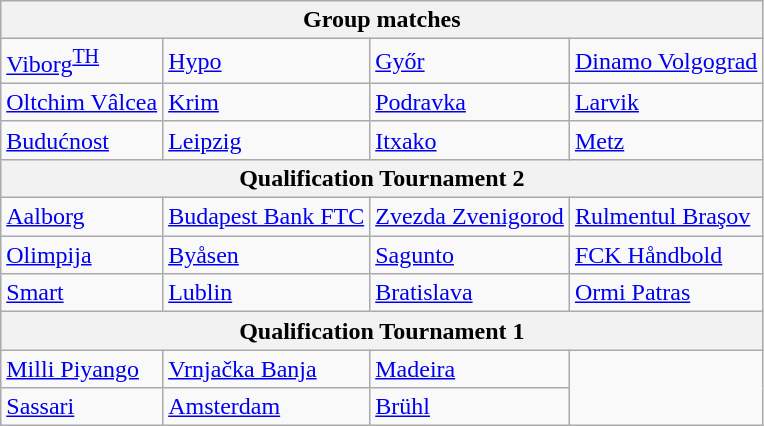<table class="wikitable">
<tr>
<th colspan="4">Group matches</th>
</tr>
<tr>
<td> <a href='#'>Viborg</a><sup><a href='#'>TH</a></sup></td>
<td> <a href='#'>Hypo</a></td>
<td> <a href='#'>Győr</a></td>
<td> <a href='#'>Dinamo Volgograd</a></td>
</tr>
<tr>
<td> <a href='#'>Oltchim Vâlcea</a></td>
<td> <a href='#'>Krim</a></td>
<td> <a href='#'>Podravka</a></td>
<td> <a href='#'>Larvik</a></td>
</tr>
<tr>
<td> <a href='#'>Budućnost</a></td>
<td> <a href='#'>Leipzig</a></td>
<td> <a href='#'>Itxako</a></td>
<td> <a href='#'>Metz</a></td>
</tr>
<tr>
<th colspan="4">Qualification Tournament 2</th>
</tr>
<tr>
<td> <a href='#'>Aalborg</a></td>
<td> <a href='#'>Budapest Bank FTC</a></td>
<td> <a href='#'>Zvezda Zvenigorod</a></td>
<td> <a href='#'>Rulmentul Braşov</a></td>
</tr>
<tr>
<td> <a href='#'>Olimpija</a></td>
<td> <a href='#'>Byåsen</a></td>
<td> <a href='#'>Sagunto</a></td>
<td> <a href='#'>FCK Håndbold</a></td>
</tr>
<tr>
<td> <a href='#'>Smart</a></td>
<td> <a href='#'>Lublin</a></td>
<td> <a href='#'>Bratislava</a></td>
<td> <a href='#'>Ormi Patras</a></td>
</tr>
<tr>
<th colspan="4">Qualification Tournament 1</th>
</tr>
<tr>
<td> <a href='#'>Milli Piyango</a></td>
<td> <a href='#'>Vrnjačka Banja</a></td>
<td> <a href='#'>Madeira</a></td>
<td rowspan="2"></td>
</tr>
<tr>
<td> <a href='#'>Sassari</a></td>
<td> <a href='#'>Amsterdam</a></td>
<td> <a href='#'>Brühl</a></td>
</tr>
</table>
